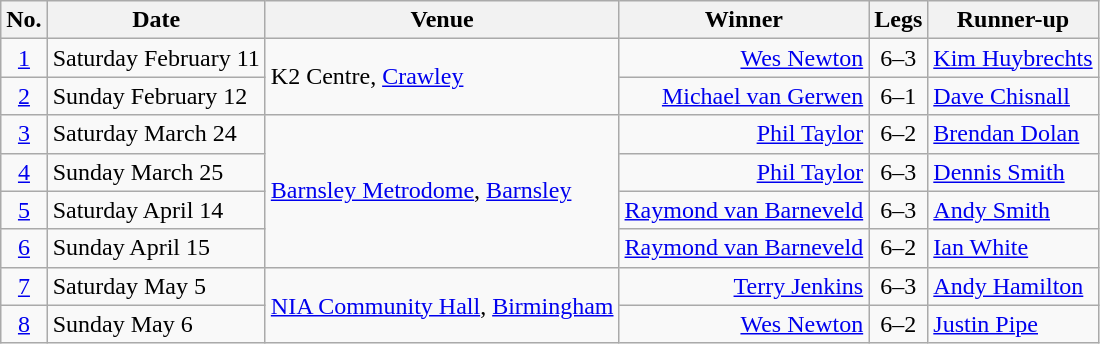<table class="wikitable">
<tr>
<th>No.</th>
<th>Date</th>
<th>Venue</th>
<th>Winner</th>
<th>Legs</th>
<th>Runner-up</th>
</tr>
<tr>
<td align=center><a href='#'>1</a></td>
<td>Saturday February 11</td>
<td rowspan=2>K2 Centre, <a href='#'>Crawley</a></td>
<td align=right><a href='#'>Wes Newton</a> </td>
<td align=center>6–3</td>
<td> <a href='#'>Kim Huybrechts</a></td>
</tr>
<tr>
<td align=center><a href='#'>2</a></td>
<td>Sunday February 12</td>
<td align=right><a href='#'>Michael van Gerwen</a> </td>
<td align=center>6–1</td>
<td> <a href='#'>Dave Chisnall</a></td>
</tr>
<tr>
<td align=center><a href='#'>3</a></td>
<td>Saturday March 24</td>
<td rowspan=4><a href='#'>Barnsley Metrodome</a>, <a href='#'>Barnsley</a></td>
<td align=right><a href='#'>Phil Taylor</a> </td>
<td align=center>6–2</td>
<td> <a href='#'>Brendan Dolan</a></td>
</tr>
<tr>
<td align=center><a href='#'>4</a></td>
<td>Sunday March 25</td>
<td align=right><a href='#'>Phil Taylor</a> </td>
<td align=center>6–3</td>
<td> <a href='#'>Dennis Smith</a></td>
</tr>
<tr>
<td align=center><a href='#'>5</a></td>
<td>Saturday April 14</td>
<td align=right><a href='#'>Raymond van Barneveld</a> </td>
<td align=center>6–3</td>
<td> <a href='#'>Andy Smith</a></td>
</tr>
<tr>
<td align=center><a href='#'>6</a></td>
<td>Sunday April 15</td>
<td align=right><a href='#'>Raymond van Barneveld</a> </td>
<td align=center>6–2</td>
<td> <a href='#'>Ian White</a></td>
</tr>
<tr>
<td align=center><a href='#'>7</a></td>
<td>Saturday May 5</td>
<td rowspan=2><a href='#'>NIA Community Hall</a>, <a href='#'>Birmingham</a></td>
<td align=right><a href='#'>Terry Jenkins</a> </td>
<td align=center>6–3</td>
<td> <a href='#'>Andy Hamilton</a></td>
</tr>
<tr>
<td align=center><a href='#'>8</a></td>
<td>Sunday May 6</td>
<td align=right><a href='#'>Wes Newton</a> </td>
<td align=center>6–2</td>
<td> <a href='#'>Justin Pipe</a></td>
</tr>
</table>
